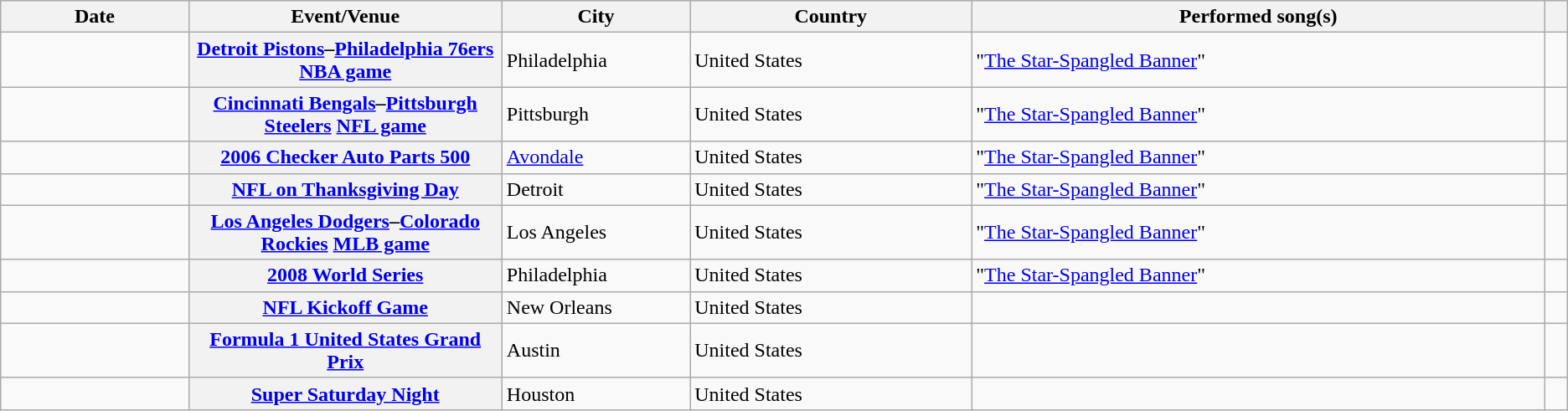<table class="wikitable sortable plainrowheaders">
<tr>
<th scope="col" style="width:12%;">Date</th>
<th scope="col" style="width:20%;">Event/Venue</th>
<th scope="col" style="width:12%;">City</th>
<th scope="col">Country</th>
<th scope="col">Performed song(s)</th>
<th scope="col" class="unsortable"></th>
</tr>
<tr>
<td></td>
<th scope="row"><a href='#'>Detroit Pistons</a>–<a href='#'>Philadelphia 76ers</a> <a href='#'>NBA game</a></th>
<td>Philadelphia</td>
<td>United States</td>
<td>"<a href='#'>The Star-Spangled Banner</a>"</td>
<td style="text-align:center;"></td>
</tr>
<tr>
<td></td>
<th scope="row"><a href='#'>Cincinnati Bengals</a>–<a href='#'>Pittsburgh Steelers</a> <a href='#'>NFL game</a></th>
<td>Pittsburgh</td>
<td>United States</td>
<td>"<a href='#'>The Star-Spangled Banner</a>"</td>
<td style="text-align:center;"></td>
</tr>
<tr>
<td></td>
<th scope="row"><a href='#'>2006 Checker Auto Parts 500</a></th>
<td><a href='#'>Avondale</a></td>
<td>United States</td>
<td>"<a href='#'>The Star-Spangled Banner</a>"</td>
<td style="text-align:center;"></td>
</tr>
<tr>
<td></td>
<th scope="row"><a href='#'>NFL on Thanksgiving Day</a></th>
<td>Detroit</td>
<td>United States</td>
<td>"<a href='#'>The Star-Spangled Banner</a>"</td>
<td style="text-align:center;"></td>
</tr>
<tr>
<td></td>
<th scope="row"><a href='#'>Los Angeles Dodgers</a>–<a href='#'>Colorado Rockies</a> <a href='#'>MLB game</a></th>
<td>Los Angeles</td>
<td>United States</td>
<td>"<a href='#'>The Star-Spangled Banner</a>"</td>
<td style="text-align:center;"></td>
</tr>
<tr>
<td></td>
<th scope="row"><a href='#'>2008 World Series</a></th>
<td>Philadelphia</td>
<td>United States</td>
<td>"<a href='#'>The Star-Spangled Banner</a>"</td>
<td style="text-align:center;"></td>
</tr>
<tr>
<td></td>
<th scope="row"><a href='#'>NFL Kickoff Game</a></th>
<td>New Orleans</td>
<td>United States</td>
<td></td>
<td style="text-align:center;"></td>
</tr>
<tr>
<td></td>
<th scope="row"><a href='#'>Formula 1 United States Grand Prix</a></th>
<td>Austin</td>
<td>United States</td>
<td></td>
<td style="text-align:center;"></td>
</tr>
<tr>
<td></td>
<th scope="row"><a href='#'>Super Saturday Night</a></th>
<td>Houston</td>
<td>United States</td>
<td></td>
<td style="text-align:center;"></td>
</tr>
</table>
